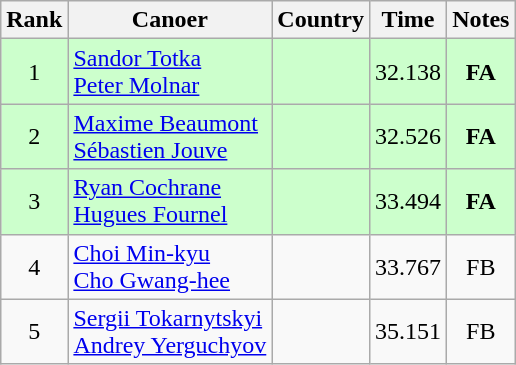<table class="wikitable" style="text-align:center;">
<tr>
<th>Rank</th>
<th>Canoer</th>
<th>Country</th>
<th>Time</th>
<th>Notes</th>
</tr>
<tr bgcolor=ccffcc>
<td>1</td>
<td align="left"><a href='#'>Sandor Totka</a><br><a href='#'>Peter Molnar</a></td>
<td align=left></td>
<td>32.138</td>
<td><strong>FA</strong></td>
</tr>
<tr bgcolor=ccffcc>
<td>2</td>
<td align="left"><a href='#'>Maxime Beaumont</a><br><a href='#'>Sébastien Jouve</a></td>
<td align=left></td>
<td>32.526</td>
<td><strong>FA</strong></td>
</tr>
<tr bgcolor=ccffcc>
<td>3</td>
<td align="left"><a href='#'>Ryan Cochrane</a><br><a href='#'>Hugues Fournel</a></td>
<td align=left></td>
<td>33.494</td>
<td><strong>FA</strong></td>
</tr>
<tr>
<td>4</td>
<td align="left"><a href='#'>Choi Min-kyu</a><br><a href='#'>Cho Gwang-hee</a></td>
<td align=left></td>
<td>33.767</td>
<td>FB</td>
</tr>
<tr>
<td>5</td>
<td align="left"><a href='#'>Sergii Tokarnytskyi</a><br><a href='#'>Andrey Yerguchyov</a></td>
<td align=left></td>
<td>35.151</td>
<td>FB</td>
</tr>
</table>
